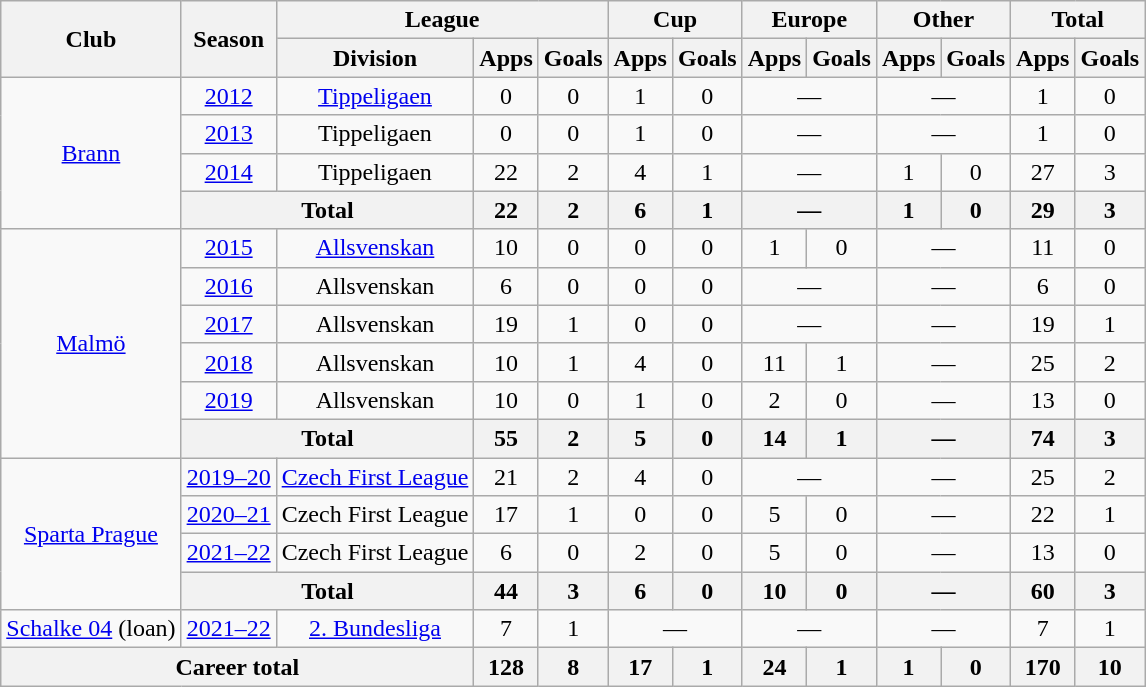<table class="wikitable" style="text-align:center">
<tr>
<th rowspan="2">Club</th>
<th rowspan="2">Season</th>
<th colspan="3">League</th>
<th colspan="2">Cup</th>
<th colspan="2">Europe</th>
<th colspan="2">Other</th>
<th colspan="2">Total</th>
</tr>
<tr>
<th>Division</th>
<th>Apps</th>
<th>Goals</th>
<th>Apps</th>
<th>Goals</th>
<th>Apps</th>
<th>Goals</th>
<th>Apps</th>
<th>Goals</th>
<th>Apps</th>
<th>Goals</th>
</tr>
<tr>
<td rowspan="4"><a href='#'>Brann</a></td>
<td><a href='#'>2012</a></td>
<td><a href='#'>Tippeligaen</a></td>
<td>0</td>
<td>0</td>
<td>1</td>
<td>0</td>
<td colspan="2">—</td>
<td colspan="2">—</td>
<td>1</td>
<td>0</td>
</tr>
<tr>
<td><a href='#'>2013</a></td>
<td>Tippeligaen</td>
<td>0</td>
<td>0</td>
<td>1</td>
<td>0</td>
<td colspan="2">—</td>
<td colspan="2">—</td>
<td>1</td>
<td>0</td>
</tr>
<tr>
<td><a href='#'>2014</a></td>
<td>Tippeligaen</td>
<td>22</td>
<td>2</td>
<td>4</td>
<td>1</td>
<td colspan="2">—</td>
<td>1</td>
<td>0</td>
<td>27</td>
<td>3</td>
</tr>
<tr>
<th colspan="2">Total</th>
<th>22</th>
<th>2</th>
<th>6</th>
<th>1</th>
<th colspan="2">—</th>
<th>1</th>
<th>0</th>
<th>29</th>
<th>3</th>
</tr>
<tr>
<td rowspan="6"><a href='#'>Malmö</a></td>
<td><a href='#'>2015</a></td>
<td><a href='#'>Allsvenskan</a></td>
<td>10</td>
<td>0</td>
<td>0</td>
<td>0</td>
<td>1</td>
<td>0</td>
<td colspan="2">—</td>
<td>11</td>
<td>0</td>
</tr>
<tr>
<td><a href='#'>2016</a></td>
<td>Allsvenskan</td>
<td>6</td>
<td>0</td>
<td>0</td>
<td>0</td>
<td colspan="2">—</td>
<td colspan="2">—</td>
<td>6</td>
<td>0</td>
</tr>
<tr>
<td><a href='#'>2017</a></td>
<td>Allsvenskan</td>
<td>19</td>
<td>1</td>
<td>0</td>
<td>0</td>
<td colspan="2">—</td>
<td colspan="2">—</td>
<td>19</td>
<td>1</td>
</tr>
<tr>
<td><a href='#'>2018</a></td>
<td>Allsvenskan</td>
<td>10</td>
<td>1</td>
<td>4</td>
<td>0</td>
<td>11</td>
<td>1</td>
<td colspan="2">—</td>
<td>25</td>
<td>2</td>
</tr>
<tr>
<td><a href='#'>2019</a></td>
<td>Allsvenskan</td>
<td>10</td>
<td>0</td>
<td>1</td>
<td>0</td>
<td>2</td>
<td>0</td>
<td colspan="2">—</td>
<td>13</td>
<td>0</td>
</tr>
<tr>
<th colspan="2">Total</th>
<th>55</th>
<th>2</th>
<th>5</th>
<th>0</th>
<th>14</th>
<th>1</th>
<th colspan="2">—</th>
<th>74</th>
<th>3</th>
</tr>
<tr>
<td rowspan="4"><a href='#'>Sparta Prague</a></td>
<td><a href='#'>2019–20</a></td>
<td><a href='#'>Czech First League</a></td>
<td>21</td>
<td>2</td>
<td>4</td>
<td>0</td>
<td colspan="2">—</td>
<td colspan="2">—</td>
<td>25</td>
<td>2</td>
</tr>
<tr>
<td><a href='#'>2020–21</a></td>
<td>Czech First League</td>
<td>17</td>
<td>1</td>
<td>0</td>
<td>0</td>
<td>5</td>
<td>0</td>
<td colspan="2">—</td>
<td>22</td>
<td>1</td>
</tr>
<tr>
<td><a href='#'>2021–22</a></td>
<td>Czech First League</td>
<td>6</td>
<td>0</td>
<td>2</td>
<td>0</td>
<td>5</td>
<td>0</td>
<td colspan="2">—</td>
<td>13</td>
<td>0</td>
</tr>
<tr>
<th colspan="2">Total</th>
<th>44</th>
<th>3</th>
<th>6</th>
<th>0</th>
<th>10</th>
<th>0</th>
<th colspan="2">—</th>
<th>60</th>
<th>3</th>
</tr>
<tr>
<td><a href='#'>Schalke 04</a> (loan)</td>
<td><a href='#'>2021–22</a></td>
<td><a href='#'>2. Bundesliga</a></td>
<td>7</td>
<td>1</td>
<td colspan="2">—</td>
<td colspan="2">—</td>
<td colspan="2">—</td>
<td>7</td>
<td>1</td>
</tr>
<tr>
<th colspan="3">Career total</th>
<th>128</th>
<th>8</th>
<th>17</th>
<th>1</th>
<th>24</th>
<th>1</th>
<th>1</th>
<th>0</th>
<th>170</th>
<th>10</th>
</tr>
</table>
